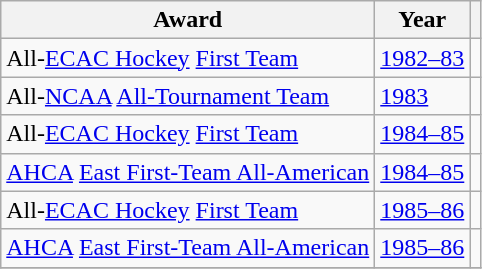<table class="wikitable">
<tr>
<th>Award</th>
<th>Year</th>
<th></th>
</tr>
<tr>
<td>All-<a href='#'>ECAC Hockey</a> <a href='#'>First Team</a></td>
<td><a href='#'>1982–83</a></td>
<td></td>
</tr>
<tr>
<td>All-<a href='#'>NCAA</a> <a href='#'>All-Tournament Team</a></td>
<td><a href='#'>1983</a></td>
<td></td>
</tr>
<tr>
<td>All-<a href='#'>ECAC Hockey</a> <a href='#'>First Team</a></td>
<td><a href='#'>1984–85</a></td>
<td></td>
</tr>
<tr>
<td><a href='#'>AHCA</a> <a href='#'>East First-Team All-American</a></td>
<td><a href='#'>1984–85</a></td>
<td></td>
</tr>
<tr>
<td>All-<a href='#'>ECAC Hockey</a> <a href='#'>First Team</a></td>
<td><a href='#'>1985–86</a></td>
<td></td>
</tr>
<tr>
<td><a href='#'>AHCA</a> <a href='#'>East First-Team All-American</a></td>
<td><a href='#'>1985–86</a></td>
<td></td>
</tr>
<tr>
</tr>
</table>
